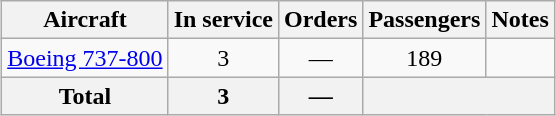<table class="wikitable" style="margin:1em auto; border-collapse:collapse;text-align:center">
<tr>
<th>Aircraft</th>
<th>In service</th>
<th>Orders</th>
<th>Passengers</th>
<th>Notes</th>
</tr>
<tr>
<td><a href='#'>Boeing 737-800</a></td>
<td>3</td>
<td>—</td>
<td>189</td>
<td></td>
</tr>
<tr>
<th>Total</th>
<th>3</th>
<th>—</th>
<th colspan="2"></th>
</tr>
</table>
